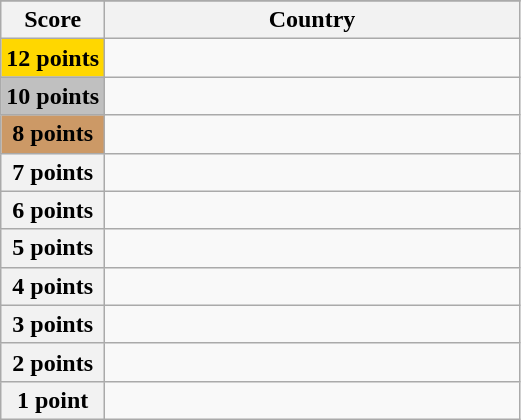<table class="wikitable">
<tr>
</tr>
<tr>
<th scope="col" width="20%">Score</th>
<th scope="col">Country</th>
</tr>
<tr>
<th scope="row" style="background:gold">12 points</th>
<td></td>
</tr>
<tr>
<th scope="row" style="background:silver">10 points</th>
<td></td>
</tr>
<tr>
<th scope="row" style="background:#CC9966">8 points</th>
<td></td>
</tr>
<tr>
<th scope="row" width=20%>7 points</th>
<td></td>
</tr>
<tr>
<th scope="row" width=20%>6 points</th>
<td></td>
</tr>
<tr>
<th scope="row" width=20%>5 points</th>
<td></td>
</tr>
<tr>
<th scope="row" width=20%>4 points</th>
<td></td>
</tr>
<tr>
<th scope="row" width=20%>3 points</th>
<td></td>
</tr>
<tr>
<th scope="row" width=20%>2 points</th>
<td></td>
</tr>
<tr>
<th scope="row" width=20%>1 point</th>
<td></td>
</tr>
</table>
